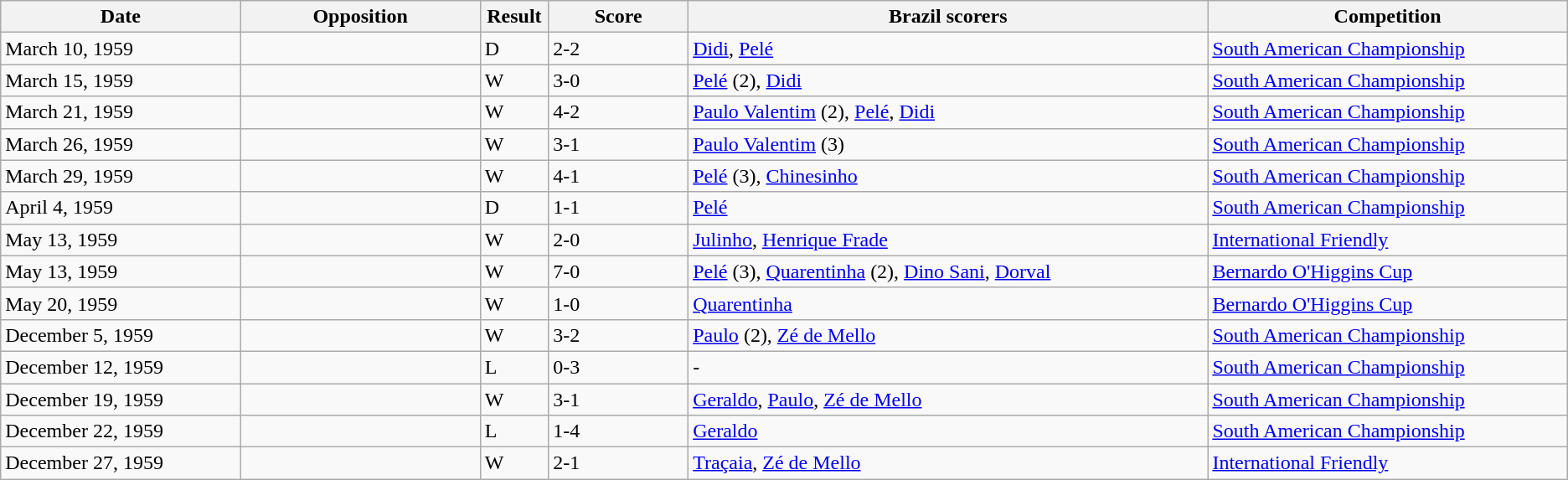<table class="wikitable" style="text-align: left;">
<tr>
<th width=12%>Date</th>
<th width=12%>Opposition</th>
<th width=1%>Result</th>
<th width=7%>Score</th>
<th width=26%>Brazil scorers</th>
<th width=18%>Competition</th>
</tr>
<tr>
<td>March 10, 1959</td>
<td></td>
<td>D</td>
<td>2-2</td>
<td><a href='#'>Didi</a>, <a href='#'>Pelé</a></td>
<td><a href='#'>South American Championship</a></td>
</tr>
<tr>
<td>March 15, 1959</td>
<td></td>
<td>W</td>
<td>3-0</td>
<td><a href='#'>Pelé</a> (2), <a href='#'>Didi</a></td>
<td><a href='#'>South American Championship</a></td>
</tr>
<tr>
<td>March 21, 1959</td>
<td></td>
<td>W</td>
<td>4-2</td>
<td><a href='#'>Paulo Valentim</a> (2), <a href='#'>Pelé</a>, <a href='#'>Didi</a></td>
<td><a href='#'>South American Championship</a></td>
</tr>
<tr>
<td>March 26, 1959</td>
<td></td>
<td>W</td>
<td>3-1</td>
<td><a href='#'>Paulo Valentim</a> (3)</td>
<td><a href='#'>South American Championship</a></td>
</tr>
<tr>
<td>March 29, 1959</td>
<td></td>
<td>W</td>
<td>4-1</td>
<td><a href='#'>Pelé</a> (3), <a href='#'>Chinesinho</a></td>
<td><a href='#'>South American Championship</a></td>
</tr>
<tr>
<td>April 4, 1959</td>
<td></td>
<td>D</td>
<td>1-1</td>
<td><a href='#'>Pelé</a></td>
<td><a href='#'>South American Championship</a></td>
</tr>
<tr>
<td>May 13, 1959</td>
<td></td>
<td>W</td>
<td>2-0</td>
<td><a href='#'>Julinho</a>, <a href='#'>Henrique Frade</a></td>
<td><a href='#'>International Friendly</a></td>
</tr>
<tr>
<td>May 13, 1959</td>
<td></td>
<td>W</td>
<td>7-0</td>
<td><a href='#'>Pelé</a> (3), <a href='#'>Quarentinha</a> (2), <a href='#'>Dino Sani</a>, <a href='#'>Dorval</a></td>
<td><a href='#'>Bernardo O'Higgins Cup</a></td>
</tr>
<tr>
<td>May 20, 1959</td>
<td></td>
<td>W</td>
<td>1-0</td>
<td><a href='#'>Quarentinha</a></td>
<td><a href='#'>Bernardo O'Higgins Cup</a></td>
</tr>
<tr>
<td>December 5, 1959</td>
<td></td>
<td>W</td>
<td>3-2</td>
<td><a href='#'>Paulo</a> (2), <a href='#'>Zé de Mello</a></td>
<td><a href='#'>South American Championship</a></td>
</tr>
<tr>
<td>December 12, 1959</td>
<td></td>
<td>L</td>
<td>0-3</td>
<td>-</td>
<td><a href='#'>South American Championship</a></td>
</tr>
<tr>
<td>December 19, 1959</td>
<td></td>
<td>W</td>
<td>3-1</td>
<td><a href='#'>Geraldo</a>, <a href='#'>Paulo</a>, <a href='#'>Zé de Mello</a></td>
<td><a href='#'>South American Championship</a></td>
</tr>
<tr>
<td>December 22, 1959</td>
<td></td>
<td>L</td>
<td>1-4</td>
<td><a href='#'>Geraldo</a></td>
<td><a href='#'>South American Championship</a></td>
</tr>
<tr>
<td>December 27, 1959</td>
<td></td>
<td>W</td>
<td>2-1</td>
<td><a href='#'>Traçaia</a>, <a href='#'>Zé de Mello</a></td>
<td><a href='#'>International Friendly</a></td>
</tr>
</table>
